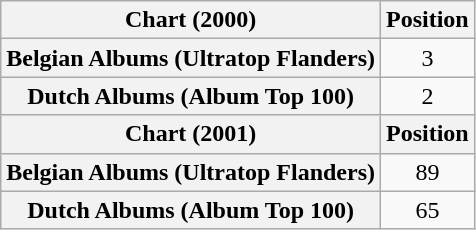<table class="wikitable plainrowheaders" style="text-align:center">
<tr>
<th scope="col">Chart (2000)</th>
<th scope="col">Position</th>
</tr>
<tr>
<th scope="row">Belgian Albums (Ultratop Flanders)</th>
<td>3</td>
</tr>
<tr>
<th scope="row">Dutch Albums (Album Top 100)</th>
<td>2</td>
</tr>
<tr>
<th scope="col">Chart (2001)</th>
<th scope="col">Position</th>
</tr>
<tr>
<th scope="row">Belgian Albums (Ultratop Flanders)</th>
<td>89</td>
</tr>
<tr>
<th scope="row">Dutch Albums (Album Top 100)</th>
<td>65</td>
</tr>
</table>
